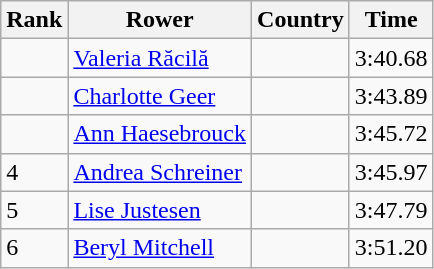<table class="wikitable">
<tr>
<th>Rank</th>
<th>Rower</th>
<th>Country</th>
<th>Time</th>
</tr>
<tr>
<td></td>
<td><a href='#'>Valeria Răcilă</a></td>
<td></td>
<td>3:40.68</td>
</tr>
<tr>
<td></td>
<td><a href='#'>Charlotte Geer</a></td>
<td></td>
<td>3:43.89</td>
</tr>
<tr>
<td></td>
<td><a href='#'>Ann Haesebrouck</a></td>
<td></td>
<td>3:45.72</td>
</tr>
<tr>
<td>4</td>
<td><a href='#'>Andrea Schreiner</a></td>
<td></td>
<td>3:45.97</td>
</tr>
<tr>
<td>5</td>
<td><a href='#'>Lise Justesen</a></td>
<td></td>
<td>3:47.79</td>
</tr>
<tr>
<td>6</td>
<td><a href='#'>Beryl Mitchell</a></td>
<td></td>
<td>3:51.20</td>
</tr>
</table>
